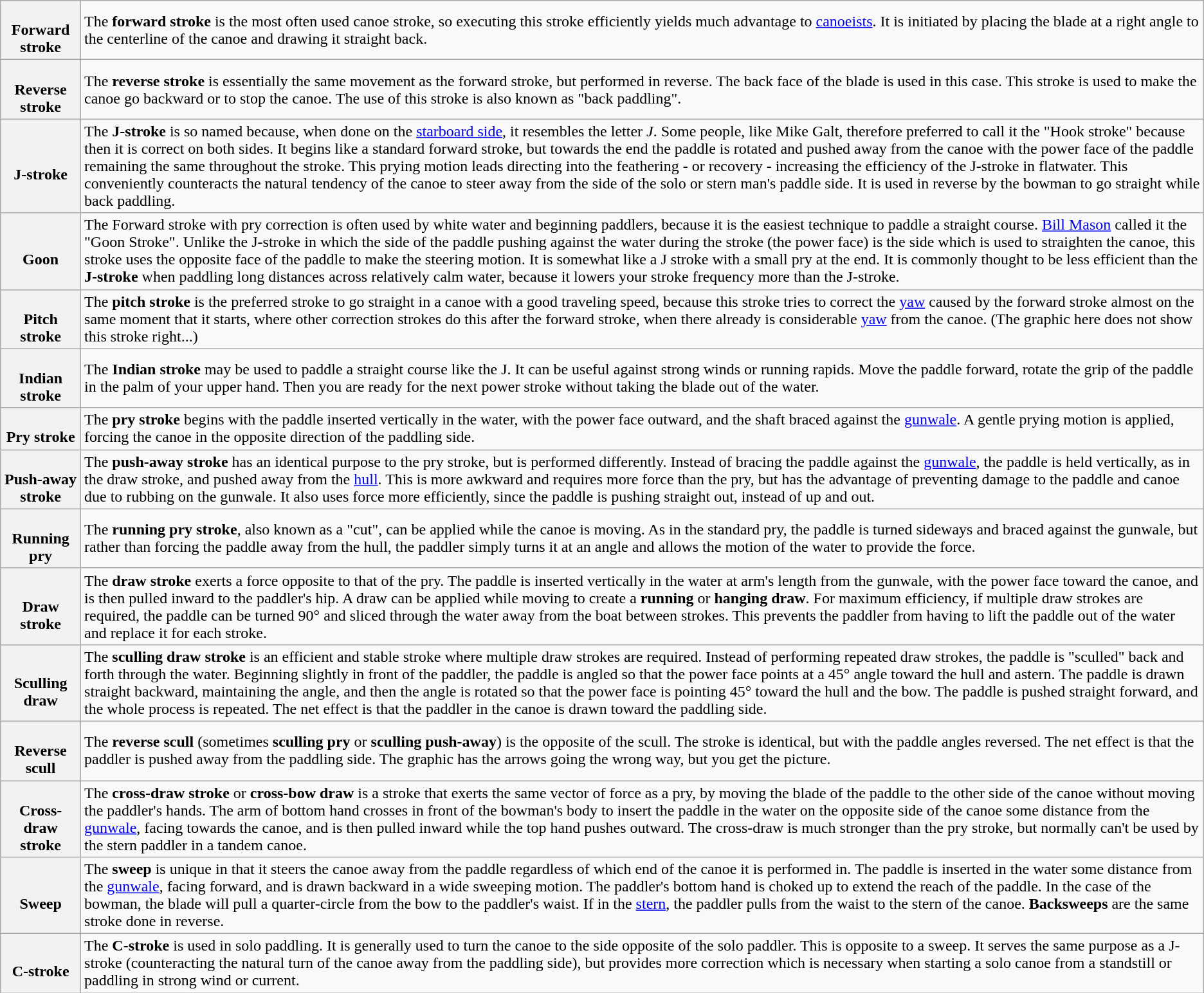<table class="wikitable">
<tr>
<th> <br>Forward stroke</th>
<td>The <strong>forward stroke</strong> is the most often used canoe stroke, so executing this stroke efficiently yields much advantage to <a href='#'>canoeists</a>. It is initiated by placing the blade at a right angle to the centerline of the canoe and drawing it straight back.</td>
</tr>
<tr>
<th> <br>Reverse stroke</th>
<td>The <strong>reverse stroke</strong> is essentially the same movement as the forward stroke, but performed in reverse. The back face of the blade is used in this case. This stroke is used to make the canoe go backward or to stop the canoe. The use of this stroke is also known as "back paddling".</td>
</tr>
<tr>
<th> <br>J-stroke</th>
<td>The <strong>J-stroke</strong> is so named because, when done on the <a href='#'>starboard side</a>, it resembles the letter <em>J</em>. Some people, like Mike Galt, therefore preferred to call it the "Hook stroke" because then it is correct on both sides. It begins like a standard forward stroke, but towards the end the paddle is rotated and pushed away from the canoe with the power face of the paddle remaining the same throughout the stroke. This prying motion leads directing into the feathering - or recovery - increasing the efficiency of the J-stroke in flatwater. This conveniently counteracts the natural tendency of the canoe to steer away from the side of the solo or stern man's paddle side. It is used in reverse by the bowman to go straight while back paddling.</td>
</tr>
<tr>
<th> <br>Goon</th>
<td>The Forward stroke with pry correction is often used by white water and beginning paddlers, because it is the easiest technique to paddle a straight course. <a href='#'>Bill Mason</a> called it the "Goon Stroke". Unlike the J-stroke in which the side of the paddle pushing against the water during the stroke (the power face) is the side which is used to straighten the canoe, this stroke uses the opposite face of the paddle to make the steering motion. It is somewhat like a J stroke with a small pry at the end. It is commonly thought to be less efficient than the <strong>J-stroke</strong> when paddling long distances across relatively calm water, because it lowers your stroke frequency more than the J-stroke.</td>
</tr>
<tr>
<th> <br>Pitch stroke</th>
<td>The <strong>pitch stroke</strong> is the preferred stroke to go straight in a canoe with a good traveling speed, because this stroke tries to correct the <a href='#'>yaw</a> caused by the forward stroke almost on the same moment that it starts, where other correction strokes do this after the forward stroke, when there already is considerable <a href='#'>yaw</a> from the canoe. (The graphic here does not show this stroke right...)</td>
</tr>
<tr>
<th> <br>Indian stroke</th>
<td>The <strong>Indian stroke</strong> may be used to paddle a straight course like the J. It can be useful against strong winds or running rapids. Move the paddle forward, rotate the grip of the paddle in the palm of your upper hand. Then you are ready for the next power stroke without taking the blade out of the water.</td>
</tr>
<tr>
<th> <br>Pry stroke</th>
<td>The <strong>pry stroke</strong> begins with the paddle inserted vertically in the water, with the power face outward, and the shaft braced against the <a href='#'>gunwale</a>. A gentle prying motion is applied, forcing the canoe in the opposite direction of the paddling side.</td>
</tr>
<tr>
<th> <br>Push-away stroke</th>
<td>The <strong>push-away stroke</strong> has an identical purpose to the pry stroke, but is performed differently. Instead of bracing the paddle against the <a href='#'>gunwale</a>, the paddle is held vertically, as in the draw stroke, and pushed away from the <a href='#'>hull</a>. This is more awkward and requires more force than the pry, but has the advantage of preventing damage to the paddle and canoe due to rubbing on the gunwale. It also uses force more efficiently, since the paddle is pushing straight out, instead of up and out.</td>
</tr>
<tr>
<th> <br>Running pry</th>
<td>The <strong>running pry stroke</strong>, also known as a "cut", can be applied while the canoe is moving. As in the standard pry, the paddle is turned sideways and braced against the gunwale, but rather than forcing the paddle away from the hull, the paddler simply turns it at an angle and allows the motion of the water to provide the force.</td>
</tr>
<tr>
<th> <br>Draw stroke</th>
<td>The <strong>draw stroke</strong> exerts a force opposite to that of the pry. The paddle is inserted vertically in the water at arm's length from the gunwale, with the power face toward the canoe, and is then pulled inward to the paddler's hip. A draw can be applied while moving to create a <strong>running</strong> or <strong>hanging draw</strong>. For maximum efficiency, if multiple draw strokes are required, the paddle can be turned 90° and sliced through the water away from the boat between strokes. This prevents the paddler from having to lift the paddle out of the water and replace it for each stroke.</td>
</tr>
<tr>
<th> <br>Sculling draw</th>
<td>The <strong>sculling draw stroke</strong> is an efficient and stable stroke where multiple draw strokes are required. Instead of performing repeated draw strokes, the paddle is "sculled" back and forth through the water. Beginning slightly in front of the paddler, the paddle is angled so that the power face points at a 45° angle toward the hull and astern. The paddle is drawn straight backward, maintaining the angle, and then the angle is rotated so that the power face is pointing 45° toward the hull and the bow. The paddle is pushed straight forward, and the whole process is repeated. The net effect is that the paddler in the canoe is drawn toward the paddling side.</td>
</tr>
<tr>
<th> <br>Reverse scull</th>
<td>The <strong>reverse scull</strong> (sometimes <strong>sculling pry</strong> or <strong>sculling push-away</strong>) is the opposite of the scull. The stroke is identical, but with the paddle angles reversed. The net effect is that the paddler is pushed away from the paddling side. The graphic has the arrows going the wrong way, but you get the picture.</td>
</tr>
<tr>
<th> <br>Cross-draw stroke</th>
<td>The <strong>cross-draw stroke</strong> or <strong>cross-bow draw</strong> is a stroke that exerts the same vector of force as a pry, by moving the blade of the paddle to the other side of the canoe without moving the paddler's hands. The arm of bottom hand crosses in front of the bowman's body to insert the paddle in the water on the opposite side of the canoe some distance from the <a href='#'>gunwale</a>, facing towards the canoe, and is then pulled inward while the top hand pushes outward. The cross-draw is much stronger than the pry stroke, but normally can't be used by the stern paddler in a tandem canoe.</td>
</tr>
<tr>
<th> <br>Sweep</th>
<td>The <strong>sweep</strong> is unique in that it steers the canoe away from the paddle regardless of which end of the canoe it is performed in. The paddle is inserted in the water some distance from the <a href='#'>gunwale</a>, facing forward, and is drawn backward in a wide sweeping motion. The paddler's bottom hand is choked up to extend the reach of the paddle. In the case of the bowman, the blade will pull a quarter-circle from the bow to the paddler's waist. If in the <a href='#'>stern</a>, the paddler pulls from the waist to the stern of the canoe. <strong>Backsweeps</strong> are the same stroke done in reverse.</td>
</tr>
<tr>
<th> <br>C-stroke</th>
<td>The <strong>C-stroke</strong> is used in solo paddling. It is generally used to turn the canoe to the side opposite of the solo paddler. This is opposite to a sweep. It serves the same purpose as a J-stroke (counteracting the natural turn of the canoe away from the paddling side), but provides more correction which is necessary when starting a solo canoe from a standstill or paddling in strong wind or current.</td>
</tr>
</table>
